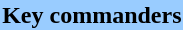<table style="float:right;">
<tr>
<th style="background:#9cf;">Key commanders</th>
</tr>
<tr>
<td></td>
</tr>
</table>
